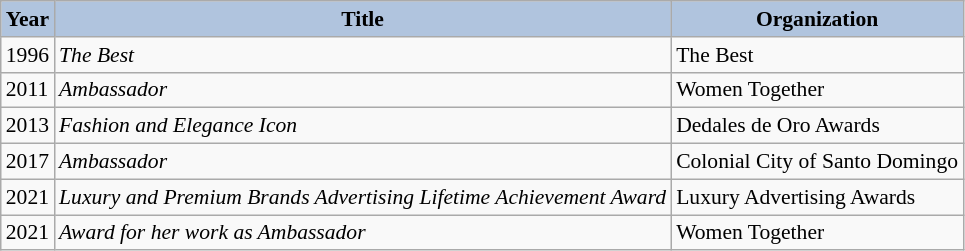<table class="wikitable" style="font-size:90%; border="2" cellpadding="4" background:#f9f9f9; text-align:center">
<tr>
<th style="background:#B0C4DE">Year</th>
<th style="background:#B0C4DE">Title</th>
<th style="background:#B0C4DE">Organization</th>
</tr>
<tr>
<td>1996</td>
<td><em>The Best</em></td>
<td>The Best</td>
</tr>
<tr>
<td>2011</td>
<td><em>Ambassador</em></td>
<td>Women Together</td>
</tr>
<tr>
<td>2013</td>
<td><em>Fashion and Elegance Icon</em></td>
<td>Dedales de Oro Awards</td>
</tr>
<tr>
<td>2017</td>
<td><em>Ambassador</em></td>
<td>Colonial City of Santo Domingo</td>
</tr>
<tr>
<td>2021</td>
<td><em>Luxury and Premium Brands Advertising Lifetime Achievement Award</em></td>
<td>Luxury Advertising Awards</td>
</tr>
<tr>
<td>2021</td>
<td><em>Award for her work as Ambassador</em></td>
<td>Women Together</td>
</tr>
</table>
